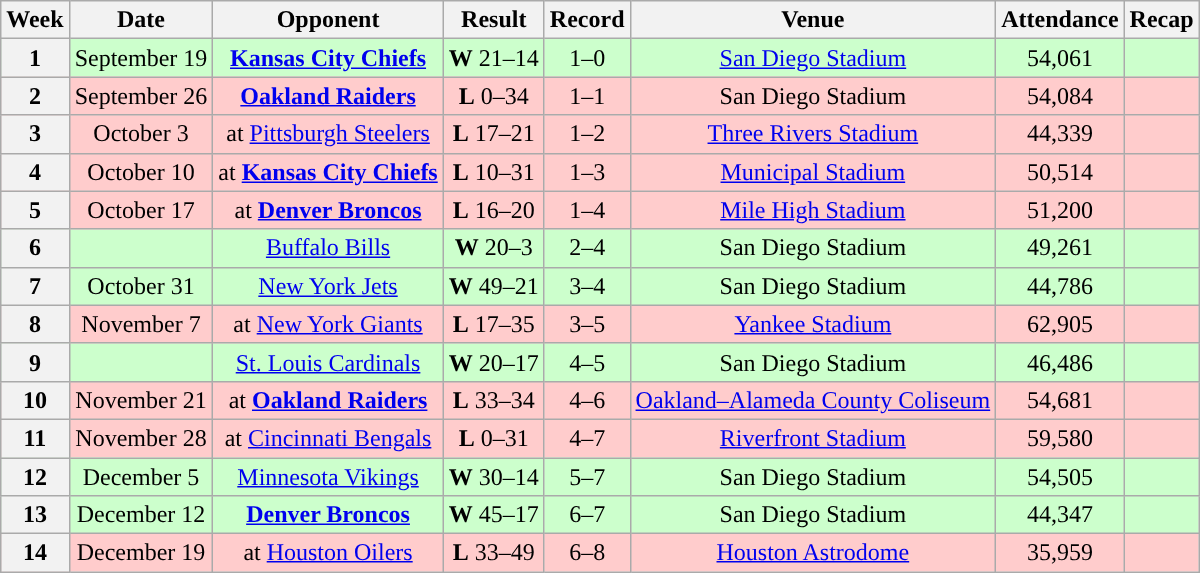<table class="wikitable" style="text-align:center">
<tr>
<th>Week</th>
<th>Date</th>
<th>Opponent</th>
<th>Result</th>
<th>Record</th>
<th>Venue</th>
<th>Attendance</th>
<th>Recap</th>
</tr>
<tr style="background:#cfc">
<th>1</th>
<td>September 19</td>
<td><strong><a href='#'>Kansas City Chiefs</a></strong></td>
<td><strong>W</strong> 21–14</td>
<td>1–0</td>
<td><a href='#'>San Diego Stadium</a></td>
<td>54,061</td>
<td></td>
</tr>
<tr style="background:#fcc">
<th>2</th>
<td>September 26</td>
<td><strong><a href='#'>Oakland Raiders</a></strong></td>
<td><strong>L</strong> 0–34</td>
<td>1–1</td>
<td>San Diego Stadium</td>
<td>54,084</td>
<td></td>
</tr>
<tr style="background:#fcc">
<th>3</th>
<td>October 3</td>
<td>at <a href='#'>Pittsburgh Steelers</a></td>
<td><strong>L</strong> 17–21</td>
<td>1–2</td>
<td><a href='#'>Three Rivers Stadium</a></td>
<td>44,339</td>
<td></td>
</tr>
<tr style="background:#fcc">
<th>4</th>
<td>October 10</td>
<td>at <strong><a href='#'>Kansas City Chiefs</a></strong></td>
<td><strong>L</strong> 10–31</td>
<td>1–3</td>
<td><a href='#'>Municipal Stadium</a></td>
<td>50,514</td>
<td></td>
</tr>
<tr style="background:#fcc">
<th>5</th>
<td>October 17</td>
<td>at <strong><a href='#'>Denver Broncos</a></strong></td>
<td><strong>L</strong> 16–20</td>
<td>1–4</td>
<td><a href='#'>Mile High Stadium</a></td>
<td>51,200</td>
<td></td>
</tr>
<tr style="background:#cfc">
<th>6</th>
<td></td>
<td><a href='#'>Buffalo Bills</a></td>
<td><strong>W</strong> 20–3</td>
<td>2–4</td>
<td>San Diego Stadium</td>
<td>49,261</td>
<td></td>
</tr>
<tr style="background:#cfc">
<th>7</th>
<td>October 31</td>
<td><a href='#'>New York Jets</a></td>
<td><strong>W</strong> 49–21</td>
<td>3–4</td>
<td>San Diego Stadium</td>
<td>44,786</td>
<td></td>
</tr>
<tr style="background:#fcc">
<th>8</th>
<td>November 7</td>
<td>at <a href='#'>New York Giants</a></td>
<td><strong>L</strong> 17–35</td>
<td>3–5</td>
<td><a href='#'>Yankee Stadium</a></td>
<td>62,905</td>
<td></td>
</tr>
<tr style="background:#cfc">
<th>9</th>
<td></td>
<td><a href='#'>St. Louis Cardinals</a></td>
<td><strong>W</strong> 20–17</td>
<td>4–5</td>
<td>San Diego Stadium</td>
<td>46,486</td>
<td></td>
</tr>
<tr style="background:#fcc">
<th>10</th>
<td>November 21</td>
<td>at <strong><a href='#'>Oakland Raiders</a></strong></td>
<td><strong>L</strong> 33–34</td>
<td>4–6</td>
<td><a href='#'>Oakland–Alameda County Coliseum</a></td>
<td>54,681</td>
<td></td>
</tr>
<tr style="background:#fcc">
<th>11</th>
<td>November 28</td>
<td>at <a href='#'>Cincinnati Bengals</a></td>
<td><strong>L</strong> 0–31</td>
<td>4–7</td>
<td><a href='#'>Riverfront Stadium</a></td>
<td>59,580</td>
<td></td>
</tr>
<tr style="background:#cfc">
<th>12</th>
<td>December 5</td>
<td><a href='#'>Minnesota Vikings</a></td>
<td><strong>W</strong> 30–14</td>
<td>5–7</td>
<td>San Diego Stadium</td>
<td>54,505</td>
<td></td>
</tr>
<tr style="background:#cfc">
<th>13</th>
<td>December 12</td>
<td><strong><a href='#'>Denver Broncos</a></strong></td>
<td><strong>W</strong> 45–17</td>
<td>6–7</td>
<td>San Diego Stadium</td>
<td>44,347</td>
<td></td>
</tr>
<tr style="background:#fcc">
<th>14</th>
<td>December 19</td>
<td>at <a href='#'>Houston Oilers</a></td>
<td><strong>L</strong> 33–49</td>
<td>6–8</td>
<td><a href='#'>Houston Astrodome</a></td>
<td>35,959</td>
<td></td>
</tr>
</table>
